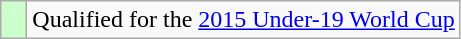<table class="wikitable">
<tr>
<td width=10px bgcolor="#ccffcc"></td>
<td>Qualified for the <a href='#'>2015 Under-19 World Cup</a></td>
</tr>
</table>
